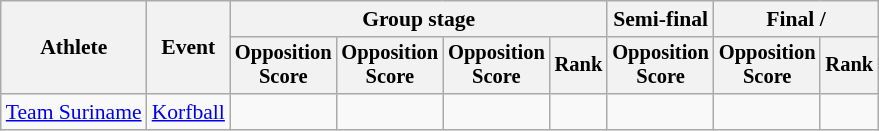<table class="wikitable" style="font-size:90%">
<tr>
<th rowspan=2>Athlete</th>
<th rowspan=2>Event</th>
<th colspan=4>Group stage</th>
<th>Semi-final</th>
<th colspan=2>Final / </th>
</tr>
<tr style="font-size:95%">
<th>Opposition<br>Score</th>
<th>Opposition<br>Score</th>
<th>Opposition<br>Score</th>
<th>Rank</th>
<th>Opposition<br>Score</th>
<th>Opposition<br>Score</th>
<th>Rank</th>
</tr>
<tr align=center>
<td align=left><a href='#'>Team Suriname</a></td>
<td align=left><a href='#'>Korfball</a></td>
<td></td>
<td></td>
<td></td>
<td></td>
<td></td>
<td></td>
<td></td>
</tr>
</table>
